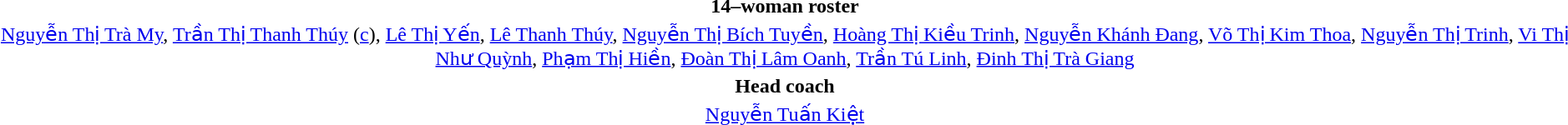<table style="text-align:center; margin-top:2em; margin-left:auto; margin-right:auto">
<tr>
<td><strong>14–woman roster</strong></td>
</tr>
<tr>
<td><a href='#'>Nguyễn Thị Trà My</a>, <a href='#'>Trần Thị Thanh Thúy</a> (<a href='#'>c</a>), <a href='#'>Lê Thị Yến</a>, <a href='#'>Lê Thanh Thúy</a>, <a href='#'>Nguyễn Thị Bích Tuyền</a>, <a href='#'>Hoàng Thị Kiều Trinh</a>, <a href='#'>Nguyễn Khánh Đang</a>, <a href='#'>Võ Thị Kim Thoa</a>, <a href='#'>Nguyễn Thị Trinh</a>, <a href='#'>Vi Thị Như Quỳnh</a>, <a href='#'>Phạm Thị Hiền</a>, <a href='#'>Đoàn Thị Lâm Oanh</a>, <a href='#'>Trần Tú Linh</a>, <a href='#'>Đinh Thị Trà Giang</a></td>
</tr>
<tr>
<td><strong>Head coach</strong></td>
</tr>
<tr>
<td><a href='#'>Nguyễn Tuấn Kiệt</a></td>
</tr>
</table>
